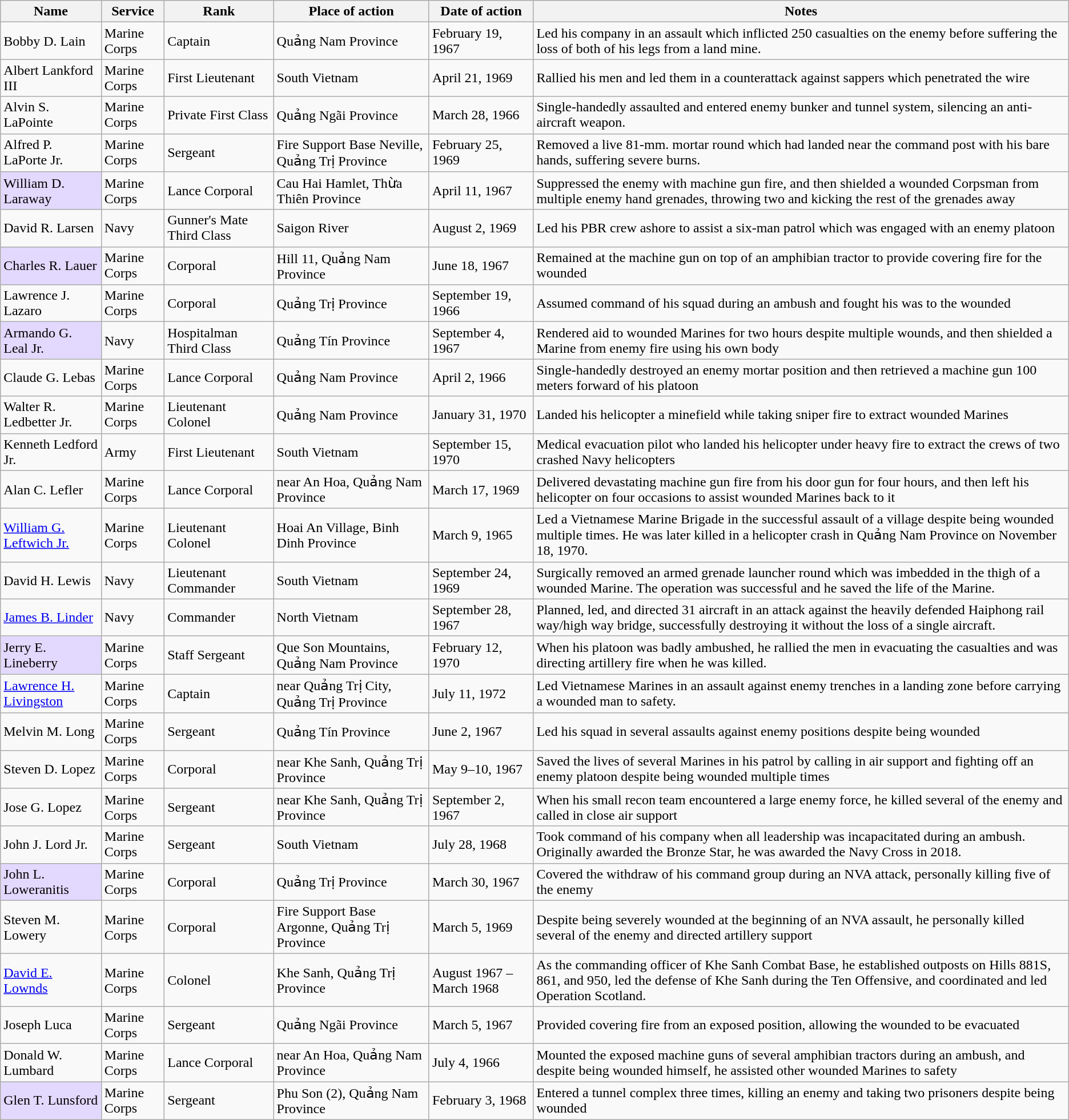<table class="wikitable sortable">
<tr>
<th>Name</th>
<th>Service</th>
<th>Rank</th>
<th>Place of action</th>
<th>Date of action</th>
<th>Notes</th>
</tr>
<tr>
<td>Bobby D. Lain</td>
<td>Marine Corps</td>
<td>Captain</td>
<td>Quảng Nam Province</td>
<td>February 19, 1967</td>
<td>Led his company in an assault which inflicted 250 casualties on the enemy before suffering the loss of both of his legs from a land mine.</td>
</tr>
<tr>
<td>Albert Lankford III</td>
<td>Marine Corps</td>
<td>First Lieutenant</td>
<td>South Vietnam</td>
<td>April 21, 1969</td>
<td>Rallied his men and led them in a counterattack against sappers which penetrated the wire</td>
</tr>
<tr>
<td>Alvin S. LaPointe</td>
<td>Marine Corps</td>
<td>Private First Class</td>
<td>Quảng Ngãi Province</td>
<td>March 28, 1966</td>
<td>Single-handedly assaulted and entered enemy bunker and tunnel system, silencing an anti-aircraft weapon.</td>
</tr>
<tr>
<td>Alfred P. LaPorte Jr.</td>
<td>Marine Corps</td>
<td>Sergeant</td>
<td>Fire Support Base Neville, Quảng Trị Province</td>
<td>February 25, 1969</td>
<td>Removed a live 81-mm. mortar round which had landed near the command post with his bare hands, suffering severe burns.</td>
</tr>
<tr>
<td style="background:#e3d9ff;">William D. Laraway</td>
<td>Marine Corps</td>
<td>Lance Corporal</td>
<td>Cau Hai Hamlet, Thừa Thiên Province</td>
<td>April 11, 1967</td>
<td>Suppressed the enemy with machine gun fire, and then shielded a wounded Corpsman from multiple enemy hand grenades, throwing two and kicking the rest of the grenades away</td>
</tr>
<tr>
<td>David R. Larsen</td>
<td>Navy</td>
<td>Gunner's Mate Third Class</td>
<td>Saigon River</td>
<td>August 2, 1969</td>
<td>Led his PBR crew ashore to assist a six-man patrol which was engaged with an enemy platoon</td>
</tr>
<tr>
<td style="background:#e3d9ff;">Charles R. Lauer</td>
<td>Marine Corps</td>
<td>Corporal</td>
<td>Hill 11, Quảng Nam Province</td>
<td>June 18, 1967</td>
<td>Remained at the machine gun on top of an amphibian tractor to provide covering fire for the wounded</td>
</tr>
<tr>
<td>Lawrence J. Lazaro</td>
<td>Marine Corps</td>
<td>Corporal</td>
<td>Quảng Trị Province</td>
<td>September 19, 1966</td>
<td>Assumed command of his squad during an ambush and fought his was to the wounded</td>
</tr>
<tr>
<td style="background:#e3d9ff;">Armando G. Leal Jr.</td>
<td>Navy</td>
<td>Hospitalman Third Class</td>
<td>Quảng Tín Province</td>
<td>September 4, 1967</td>
<td>Rendered aid to wounded Marines for two hours despite multiple wounds, and then shielded a Marine from enemy fire using his own body</td>
</tr>
<tr>
<td>Claude G. Lebas</td>
<td>Marine Corps</td>
<td>Lance Corporal</td>
<td>Quảng Nam Province</td>
<td>April 2, 1966</td>
<td>Single-handedly destroyed an enemy mortar position and then retrieved a machine gun 100 meters forward of his platoon</td>
</tr>
<tr>
<td>Walter R. Ledbetter Jr.</td>
<td>Marine Corps</td>
<td>Lieutenant Colonel</td>
<td>Quảng Nam Province</td>
<td>January 31, 1970</td>
<td>Landed his helicopter a minefield while taking sniper fire to extract wounded Marines</td>
</tr>
<tr>
<td>Kenneth Ledford Jr.</td>
<td>Army</td>
<td>First Lieutenant</td>
<td>South Vietnam</td>
<td>September 15, 1970</td>
<td>Medical evacuation pilot who landed his helicopter under heavy fire to extract the crews of two crashed Navy helicopters</td>
</tr>
<tr>
<td>Alan C. Lefler</td>
<td>Marine Corps</td>
<td>Lance Corporal</td>
<td>near An Hoa, Quảng Nam Province</td>
<td>March 17, 1969</td>
<td>Delivered devastating machine gun fire from his door gun for four hours, and then left his helicopter on four occasions to assist wounded Marines back to it</td>
</tr>
<tr>
<td><a href='#'>William G. Leftwich Jr.</a></td>
<td>Marine Corps</td>
<td>Lieutenant Colonel</td>
<td>Hoai An Village, Binh Dinh Province</td>
<td>March 9, 1965</td>
<td>Led a Vietnamese Marine Brigade in the successful assault of a village despite being wounded multiple times. He was later killed in a helicopter crash in Quảng Nam Province on November 18, 1970.</td>
</tr>
<tr>
<td>David H. Lewis</td>
<td>Navy</td>
<td>Lieutenant Commander</td>
<td>South Vietnam</td>
<td>September 24, 1969</td>
<td>Surgically removed an armed grenade launcher round which was imbedded in the thigh of a wounded Marine. The operation was successful and he saved the life of the Marine.</td>
</tr>
<tr>
<td><a href='#'>James B. Linder</a></td>
<td>Navy</td>
<td>Commander</td>
<td>North Vietnam</td>
<td>September 28, 1967</td>
<td>Planned, led, and directed 31 aircraft in an attack against the heavily defended Haiphong rail way/high way bridge, successfully destroying it without the loss of a single aircraft.</td>
</tr>
<tr>
<td style="background:#e3d9ff;">Jerry E. Lineberry</td>
<td>Marine Corps</td>
<td>Staff Sergeant</td>
<td>Que Son Mountains, Quảng Nam Province</td>
<td>February 12, 1970</td>
<td>When his platoon was badly ambushed, he rallied the men in evacuating the casualties and was directing artillery fire when he was killed.</td>
</tr>
<tr>
<td><a href='#'>Lawrence H. Livingston</a></td>
<td>Marine Corps</td>
<td>Captain</td>
<td>near Quảng Trị City, Quảng Trị Province</td>
<td>July 11, 1972</td>
<td>Led Vietnamese Marines in an assault against enemy trenches in a landing zone before carrying a wounded man to safety.</td>
</tr>
<tr>
<td>Melvin M. Long</td>
<td>Marine Corps</td>
<td>Sergeant</td>
<td>Quảng Tín Province</td>
<td>June 2, 1967</td>
<td>Led his squad in several assaults against enemy positions despite being wounded</td>
</tr>
<tr>
<td>Steven D. Lopez</td>
<td>Marine Corps</td>
<td>Corporal</td>
<td>near Khe Sanh, Quảng Trị Province</td>
<td>May 9–10, 1967</td>
<td>Saved the lives of several Marines in his patrol by calling in air support and fighting off an enemy platoon despite being wounded multiple times</td>
</tr>
<tr>
<td>Jose G. Lopez</td>
<td>Marine Corps</td>
<td>Sergeant</td>
<td>near Khe Sanh, Quảng Trị Province</td>
<td>September 2, 1967</td>
<td>When his small recon team encountered a large enemy force, he killed several of the enemy and called in close air support</td>
</tr>
<tr>
<td>John J. Lord Jr.</td>
<td>Marine Corps</td>
<td>Sergeant</td>
<td>South Vietnam</td>
<td>July 28, 1968</td>
<td>Took command of his company when all leadership was incapacitated during an ambush. Originally awarded the Bronze Star, he was awarded the Navy Cross in 2018.</td>
</tr>
<tr>
<td style="background:#e3d9ff;">John L. Loweranitis</td>
<td>Marine Corps</td>
<td>Corporal</td>
<td>Quảng Trị Province</td>
<td>March 30, 1967</td>
<td>Covered the withdraw of his command group during an NVA attack, personally killing five of the enemy</td>
</tr>
<tr>
<td>Steven M. Lowery</td>
<td>Marine Corps</td>
<td>Corporal</td>
<td>Fire Support Base Argonne, Quảng Trị Province</td>
<td>March 5, 1969</td>
<td>Despite being severely wounded at the beginning of an NVA assault, he personally killed several of the enemy and directed artillery support</td>
</tr>
<tr>
<td><a href='#'>David E. Lownds</a></td>
<td>Marine Corps</td>
<td>Colonel</td>
<td>Khe Sanh, Quảng Trị Province</td>
<td>August 1967 – March 1968</td>
<td>As the commanding officer of Khe Sanh Combat Base, he established outposts on Hills 881S, 861, and 950, led the defense of Khe Sanh during the Ten Offensive, and coordinated and led Operation Scotland.</td>
</tr>
<tr>
<td>Joseph Luca</td>
<td>Marine Corps</td>
<td>Sergeant</td>
<td>Quảng Ngãi Province</td>
<td>March 5, 1967</td>
<td>Provided covering fire from an exposed position, allowing the wounded to be evacuated</td>
</tr>
<tr>
<td>Donald W. Lumbard</td>
<td>Marine Corps</td>
<td>Lance Corporal</td>
<td>near An Hoa, Quảng Nam Province</td>
<td>July 4, 1966</td>
<td>Mounted the exposed machine guns of several amphibian tractors during an ambush, and despite being wounded himself, he assisted other wounded Marines to safety</td>
</tr>
<tr>
<td style="background:#e3d9ff;">Glen T. Lunsford</td>
<td>Marine Corps</td>
<td>Sergeant</td>
<td>Phu Son (2), Quảng Nam Province</td>
<td>February 3, 1968</td>
<td>Entered a tunnel complex three times, killing an enemy and taking two prisoners despite being wounded</td>
</tr>
</table>
